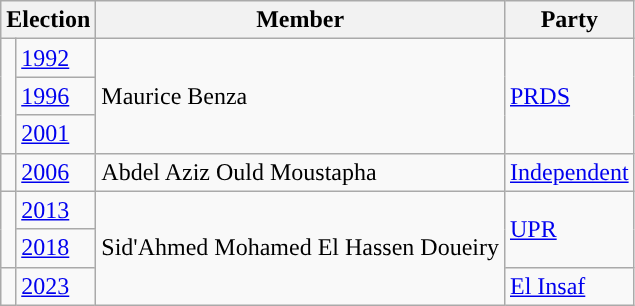<table class="wikitable">
<tr>
<th colspan="2">Election</th>
<th>Member</th>
<th>Party</th>
</tr>
<tr>
<td rowspan="3" style="color:inherit;background:"></td>
<td><a href='#'>1992</a></td>
<td rowspan="3">Maurice Benza</td>
<td rowspan="3"><a href='#'>PRDS</a></td>
</tr>
<tr>
<td><a href='#'>1996</a></td>
</tr>
<tr>
<td><a href='#'>2001</a></td>
</tr>
<tr>
<td style="color:inherit;background:"></td>
<td><a href='#'>2006</a></td>
<td>Abdel Aziz Ould Moustapha</td>
<td><a href='#'>Independent</a></td>
</tr>
<tr>
<td rowspan="2" style="color:inherit;background:"></td>
<td><a href='#'>2013</a></td>
<td rowspan="3">Sid'Ahmed Mohamed El Hassen Doueiry</td>
<td rowspan="2"><a href='#'>UPR</a></td>
</tr>
<tr>
<td><a href='#'>2018</a></td>
</tr>
<tr>
<td style="color:inherit;background:"></td>
<td><a href='#'>2023</a></td>
<td><a href='#'>El Insaf</a></td>
</tr>
</table>
